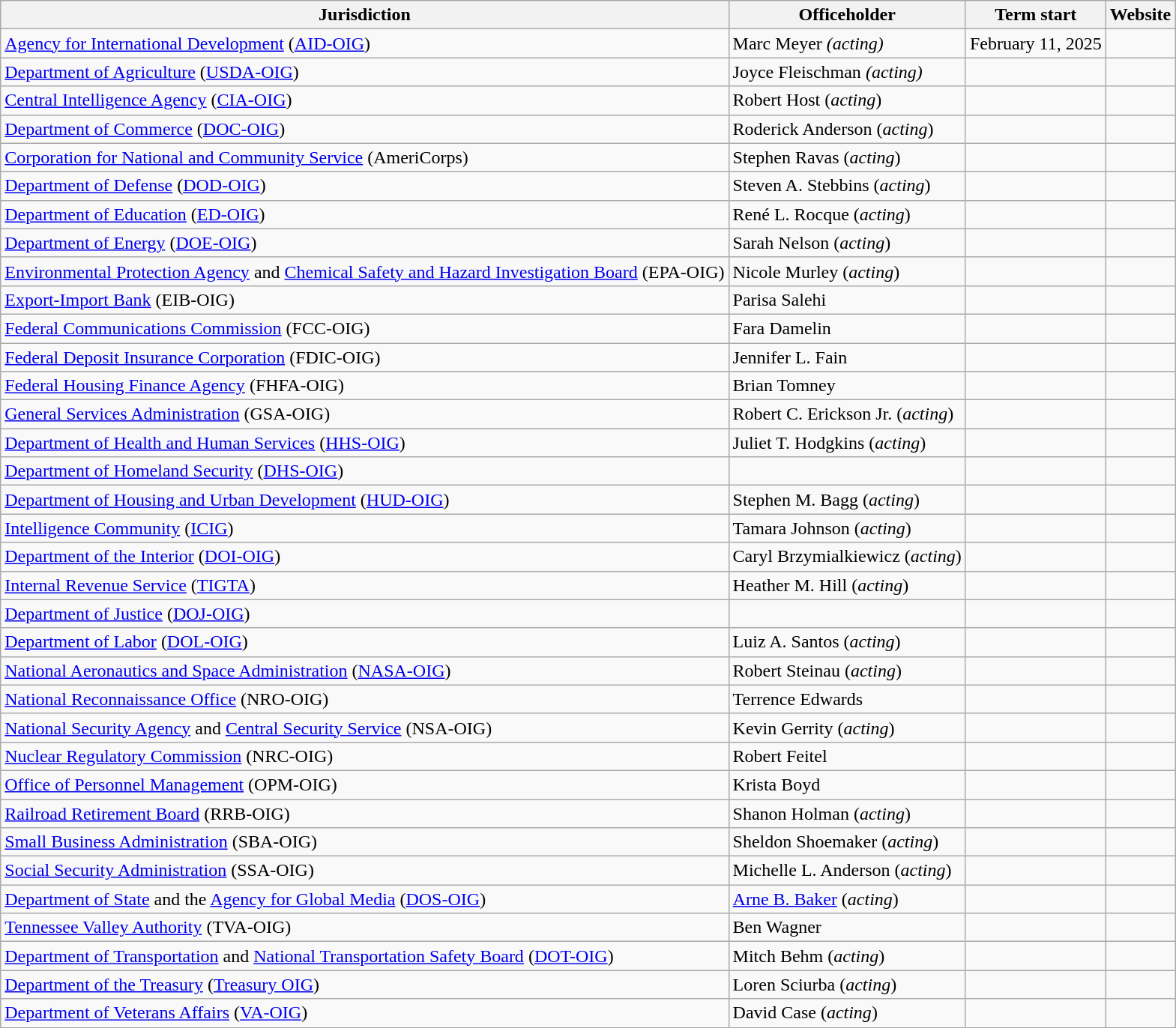<table class="wikitable sortable">
<tr style="vertical-align:bottom;">
<th>Jurisdiction</th>
<th>Officeholder</th>
<th>Term start</th>
<th>Website</th>
</tr>
<tr>
<td><a href='#'>Agency for International Development</a> (<a href='#'>AID-OIG</a>)</td>
<td>Marc Meyer <em>(acting)</em></td>
<td>February 11, 2025</td>
<td></td>
</tr>
<tr>
<td><a href='#'>Department of Agriculture</a> (<a href='#'>USDA-OIG</a>)</td>
<td>Joyce Fleischman <em>(acting)</em></td>
<td></td>
<td></td>
</tr>
<tr>
<td><a href='#'>Central Intelligence Agency</a> (<a href='#'>CIA-OIG</a>)</td>
<td>Robert Host (<em>acting</em>)</td>
<td></td>
<td></td>
</tr>
<tr>
<td><a href='#'>Department of Commerce</a> (<a href='#'>DOC-OIG</a>)</td>
<td>Roderick Anderson (<em>acting</em>)</td>
<td></td>
<td></td>
</tr>
<tr>
<td><a href='#'>Corporation for National and Community Service</a> (AmeriCorps)</td>
<td>Stephen Ravas (<em>acting</em>)</td>
<td></td>
<td></td>
</tr>
<tr>
<td><a href='#'>Department of Defense</a> (<a href='#'>DOD-OIG</a>)</td>
<td>Steven A. Stebbins (<em>acting</em>)</td>
<td></td>
<td></td>
</tr>
<tr>
<td><a href='#'>Department of Education</a> (<a href='#'>ED-OIG</a>)</td>
<td>René L. Rocque (<em>acting</em>)</td>
<td></td>
<td></td>
</tr>
<tr>
<td><a href='#'>Department of Energy</a> (<a href='#'>DOE-OIG</a>)</td>
<td>Sarah Nelson (<em>acting</em>)</td>
<td></td>
<td></td>
</tr>
<tr>
<td><a href='#'>Environmental Protection Agency</a> and <a href='#'>Chemical Safety and Hazard Investigation Board</a> (EPA-OIG)</td>
<td>Nicole Murley (<em>acting</em>)</td>
<td></td>
<td></td>
</tr>
<tr>
<td><a href='#'>Export-Import Bank</a> (EIB-OIG)</td>
<td>Parisa Salehi</td>
<td></td>
<td></td>
</tr>
<tr>
<td><a href='#'>Federal Communications Commission</a> (FCC-OIG)</td>
<td>Fara Damelin</td>
<td></td>
<td></td>
</tr>
<tr>
<td><a href='#'>Federal Deposit Insurance Corporation</a> (FDIC-OIG)</td>
<td>Jennifer L. Fain</td>
<td></td>
<td></td>
</tr>
<tr>
<td><a href='#'>Federal Housing Finance Agency</a> (FHFA-OIG)</td>
<td>Brian Tomney</td>
<td></td>
<td></td>
</tr>
<tr>
<td><a href='#'>General Services Administration</a> (GSA-OIG)</td>
<td>Robert C. Erickson Jr. (<em>acting</em>)</td>
<td></td>
<td></td>
</tr>
<tr>
<td><a href='#'>Department of Health and Human Services</a> (<a href='#'>HHS-OIG</a>)</td>
<td>Juliet T. Hodgkins (<em>acting</em>)</td>
<td></td>
<td></td>
</tr>
<tr>
<td><a href='#'>Department of Homeland Security</a> (<a href='#'>DHS-OIG</a>)</td>
<td></td>
<td></td>
<td></td>
</tr>
<tr>
<td><a href='#'>Department of Housing and Urban Development</a> (<a href='#'>HUD-OIG</a>)</td>
<td>Stephen M. Bagg (<em>acting</em>)</td>
<td></td>
<td></td>
</tr>
<tr>
<td><a href='#'>Intelligence Community</a> (<a href='#'>ICIG</a>)</td>
<td>Tamara Johnson (<em>acting</em>)</td>
<td></td>
<td></td>
</tr>
<tr>
<td><a href='#'>Department of the Interior</a> (<a href='#'>DOI-OIG</a>)</td>
<td>Caryl  Brzymialkiewicz (<em>acting</em>)</td>
<td></td>
<td></td>
</tr>
<tr>
<td><a href='#'>Internal Revenue Service</a> (<a href='#'>TIGTA</a>)</td>
<td>Heather M. Hill (<em>acting</em>)</td>
<td></td>
<td></td>
</tr>
<tr>
<td><a href='#'>Department of Justice</a> (<a href='#'>DOJ-OIG</a>)</td>
<td></td>
<td></td>
<td></td>
</tr>
<tr>
<td><a href='#'>Department of Labor</a> (<a href='#'>DOL-OIG</a>)</td>
<td>Luiz A. Santos (<em>acting</em>)</td>
<td></td>
<td></td>
</tr>
<tr>
<td><a href='#'>National Aeronautics and Space Administration</a> (<a href='#'>NASA-OIG</a>)</td>
<td>Robert Steinau (<em>acting</em>)</td>
<td></td>
<td></td>
</tr>
<tr>
<td><a href='#'>National Reconnaissance Office</a> (NRO-OIG)</td>
<td>Terrence Edwards</td>
<td></td>
<td></td>
</tr>
<tr>
<td><a href='#'>National Security Agency</a> and <a href='#'>Central Security Service</a> (NSA-OIG)</td>
<td>Kevin Gerrity (<em>acting</em>)</td>
<td></td>
<td></td>
</tr>
<tr>
<td><a href='#'>Nuclear Regulatory Commission</a> (NRC-OIG)</td>
<td>Robert Feitel</td>
<td></td>
<td></td>
</tr>
<tr>
<td><a href='#'>Office of Personnel Management</a> (OPM-OIG)</td>
<td>Krista Boyd</td>
<td></td>
<td></td>
</tr>
<tr>
<td><a href='#'>Railroad Retirement Board</a> (RRB-OIG)</td>
<td>Shanon Holman (<em>acting</em>)</td>
<td></td>
<td></td>
</tr>
<tr>
<td><a href='#'>Small Business Administration</a> (SBA-OIG)</td>
<td>Sheldon Shoemaker (<em>acting</em>)</td>
<td></td>
<td></td>
</tr>
<tr>
<td><a href='#'>Social Security Administration</a> (SSA-OIG)</td>
<td>Michelle L. Anderson (<em>acting</em>)</td>
<td></td>
<td></td>
</tr>
<tr>
<td><a href='#'>Department of State</a> and the <a href='#'>Agency for Global Media</a> (<a href='#'>DOS-OIG</a>)</td>
<td><a href='#'>Arne B. Baker</a> (<em>acting</em>)</td>
<td></td>
<td></td>
</tr>
<tr>
<td><a href='#'>Tennessee Valley Authority</a> (TVA-OIG)</td>
<td>Ben Wagner</td>
<td></td>
<td></td>
</tr>
<tr>
<td><a href='#'>Department of Transportation</a> and <a href='#'>National Transportation Safety Board</a> (<a href='#'>DOT-OIG</a>)</td>
<td>Mitch Behm (<em>acting</em>)</td>
<td></td>
<td></td>
</tr>
<tr>
<td><a href='#'>Department of the Treasury</a> (<a href='#'>Treasury OIG</a>)</td>
<td>Loren Sciurba (<em>acting</em>)</td>
<td></td>
<td></td>
</tr>
<tr>
<td><a href='#'>Department of Veterans Affairs</a> (<a href='#'>VA-OIG</a>)</td>
<td>David Case (<em>acting</em>)</td>
<td></td>
<td></td>
</tr>
</table>
